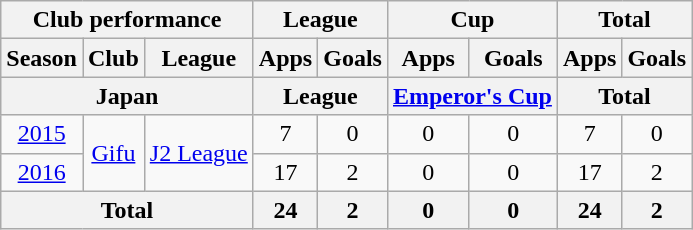<table class="wikitable" style="text-align:center;">
<tr>
<th colspan=3>Club performance</th>
<th colspan=2>League</th>
<th colspan=2>Cup</th>
<th colspan=2>Total</th>
</tr>
<tr>
<th>Season</th>
<th>Club</th>
<th>League</th>
<th>Apps</th>
<th>Goals</th>
<th>Apps</th>
<th>Goals</th>
<th>Apps</th>
<th>Goals</th>
</tr>
<tr>
<th colspan=3>Japan</th>
<th colspan=2>League</th>
<th colspan=2><a href='#'>Emperor's Cup</a></th>
<th colspan=2>Total</th>
</tr>
<tr>
<td><a href='#'>2015</a></td>
<td rowspan="2"><a href='#'>Gifu</a></td>
<td rowspan="2"><a href='#'>J2 League</a></td>
<td>7</td>
<td>0</td>
<td>0</td>
<td>0</td>
<td>7</td>
<td>0</td>
</tr>
<tr>
<td><a href='#'>2016</a></td>
<td>17</td>
<td>2</td>
<td>0</td>
<td>0</td>
<td>17</td>
<td>2</td>
</tr>
<tr>
<th colspan=3>Total</th>
<th>24</th>
<th>2</th>
<th>0</th>
<th>0</th>
<th>24</th>
<th>2</th>
</tr>
</table>
